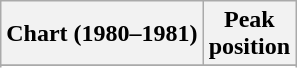<table class="wikitable plainrowheaders" style="text-align:center">
<tr>
<th scope="col">Chart (1980–1981)</th>
<th scope="col">Peak<br>position</th>
</tr>
<tr>
</tr>
<tr>
</tr>
<tr>
</tr>
</table>
